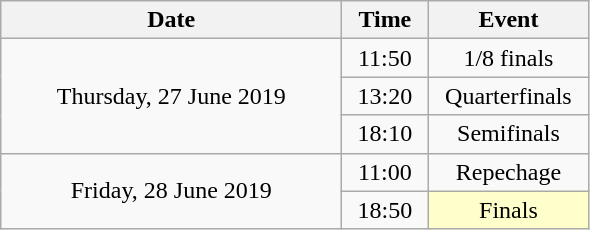<table class="wikitable" style="text-align:center;">
<tr>
<th width="220">Date</th>
<th width="50">Time</th>
<th width="100">Event</th>
</tr>
<tr>
<td rowspan="3">Thursday, 27 June 2019</td>
<td>11:50</td>
<td>1/8 finals</td>
</tr>
<tr>
<td>13:20</td>
<td>Quarterfinals</td>
</tr>
<tr>
<td>18:10</td>
<td>Semifinals</td>
</tr>
<tr>
<td rowspan="2">Friday, 28 June 2019</td>
<td>11:00</td>
<td>Repechage</td>
</tr>
<tr>
<td>18:50</td>
<td bgcolor="ffffcc">Finals</td>
</tr>
</table>
